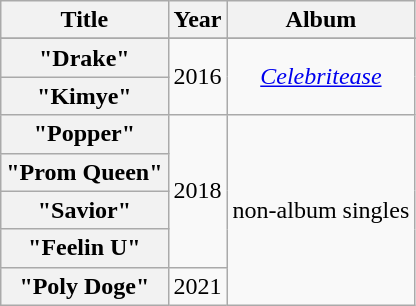<table class="wikitable plainrowheaders" style="text-align:center; text-align:center">
<tr>
<th scope="col">Title</th>
<th scope="col">Year</th>
<th>Album</th>
</tr>
<tr scope="col" |Album>
</tr>
<tr>
<th scope="row">"Drake"</th>
<td rowspan="2">2016</td>
<td rowspan="2"><em><a href='#'>Celebritease</a></em></td>
</tr>
<tr>
<th scope="row">"Kimye"</th>
</tr>
<tr>
<th scope="row">"Popper"<br></th>
<td rowspan="4">2018</td>
<td rowspan="5">non-album singles</td>
</tr>
<tr>
<th scope="row">"Prom Queen"<br></th>
</tr>
<tr>
<th scope="row">"Savior"<br></th>
</tr>
<tr>
<th scope="row">"Feelin U"<br></th>
</tr>
<tr>
<th scope="row">"Poly Doge"</th>
<td>2021</td>
</tr>
</table>
